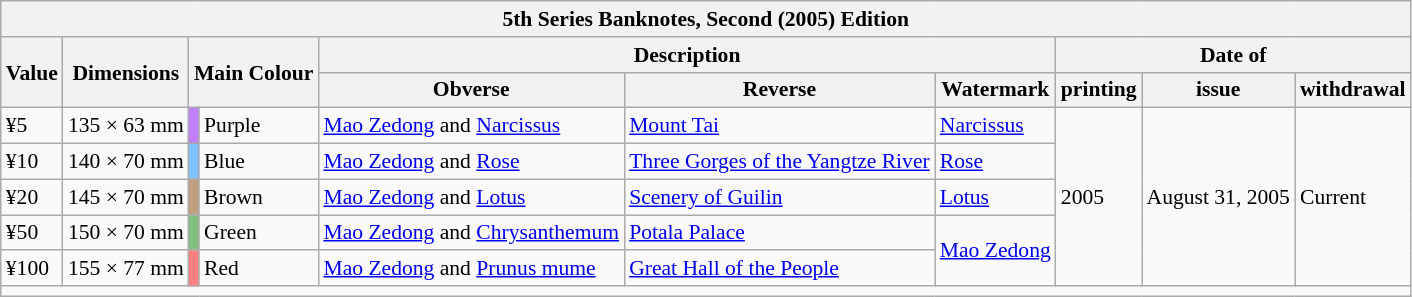<table class="wikitable" style="font-size: 90%">
<tr>
<th colspan="10">5th Series Banknotes, Second (2005) Edition</th>
</tr>
<tr>
<th rowspan="2">Value</th>
<th rowspan="2">Dimensions</th>
<th colspan="2" rowspan="2">Main Colour</th>
<th colspan="3">Description</th>
<th colspan="3">Date of</th>
</tr>
<tr>
<th>Obverse</th>
<th>Reverse</th>
<th>Watermark</th>
<th>printing</th>
<th>issue</th>
<th>withdrawal</th>
</tr>
<tr>
<td>¥5</td>
<td>135 × 63 mm</td>
<td style="background:#C080FF;width:0"></td>
<td>Purple</td>
<td><a href='#'>Mao Zedong</a> and <a href='#'>Narcissus</a></td>
<td><a href='#'>Mount Tai</a></td>
<td><a href='#'>Narcissus</a></td>
<td rowspan="5">2005</td>
<td rowspan="5">August 31, 2005</td>
<td rowspan="5">Current</td>
</tr>
<tr>
<td>¥10</td>
<td>140 × 70 mm</td>
<td style="background:#80C0FF"></td>
<td>Blue</td>
<td><a href='#'>Mao Zedong</a> and <a href='#'>Rose</a></td>
<td><a href='#'>Three Gorges of the Yangtze River</a></td>
<td><a href='#'>Rose</a></td>
</tr>
<tr>
<td>¥20</td>
<td>145 × 70 mm</td>
<td style="background:#C0A080"></td>
<td>Brown</td>
<td><a href='#'>Mao Zedong</a> and <a href='#'>Lotus</a></td>
<td><a href='#'>Scenery of Guilin</a></td>
<td><a href='#'>Lotus</a></td>
</tr>
<tr>
<td>¥50</td>
<td>150 × 70 mm</td>
<td style="background:#80C080"></td>
<td>Green</td>
<td><a href='#'>Mao Zedong</a> and <a href='#'>Chrysanthemum</a></td>
<td><a href='#'>Potala Palace</a></td>
<td rowspan="2"><a href='#'>Mao Zedong</a></td>
</tr>
<tr>
<td>¥100</td>
<td>155 × 77 mm</td>
<td style="background:#FF8080"></td>
<td>Red</td>
<td><a href='#'>Mao Zedong</a> and <a href='#'>Prunus mume</a></td>
<td><a href='#'>Great Hall of the People</a></td>
</tr>
<tr>
<td colspan="10"></td>
</tr>
</table>
